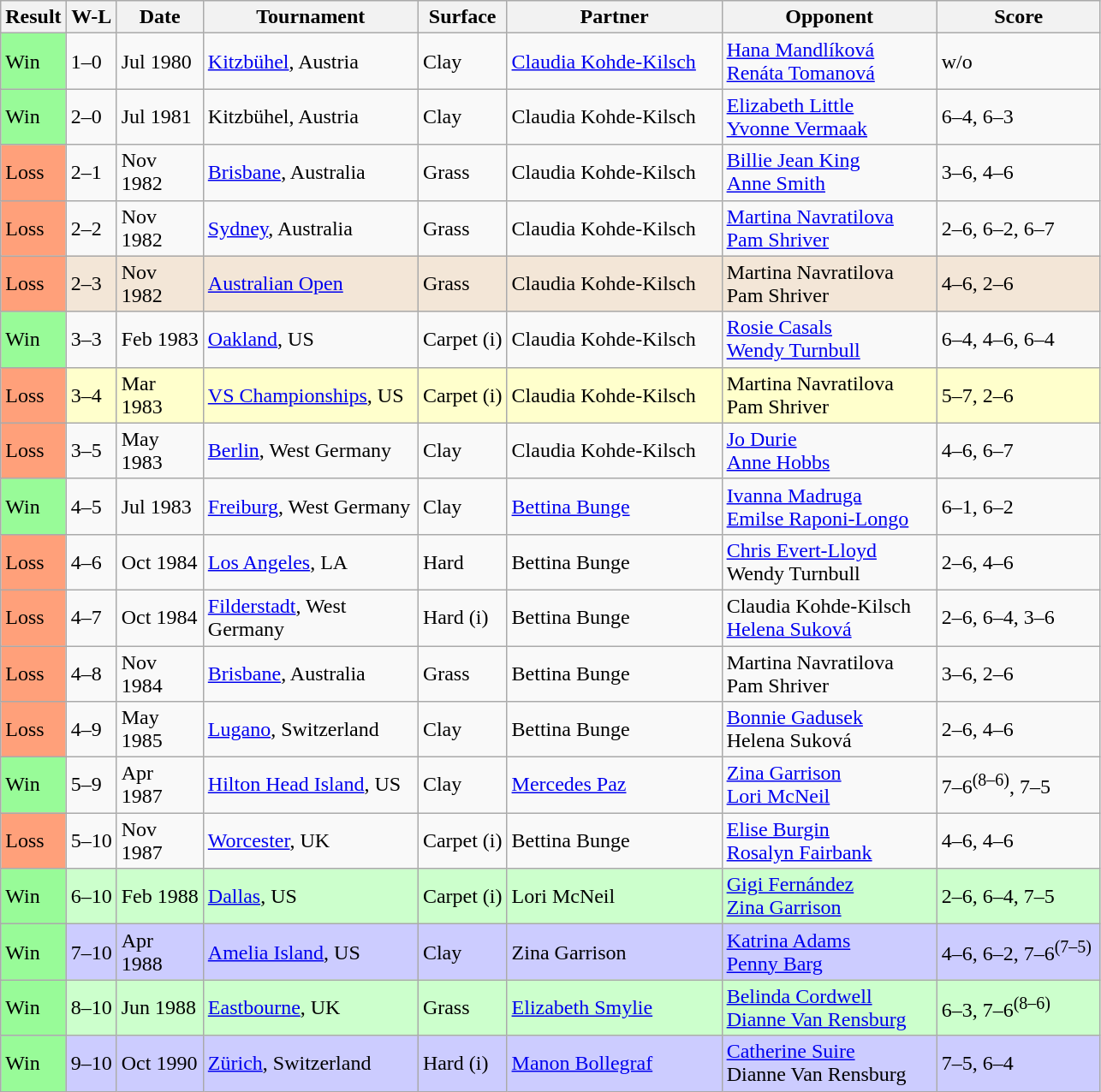<table class="sortable wikitable">
<tr>
<th>Result</th>
<th>W-L</th>
<th style="width:60px">Date</th>
<th style="width:160px">Tournament</th>
<th>Surface</th>
<th style="width:160px">Partner</th>
<th style="width:160px">Opponent</th>
<th style="width:120px" class="unsortable">Score</th>
</tr>
<tr>
<td style="background:#98fb98;">Win</td>
<td>1–0</td>
<td>Jul 1980</td>
<td><a href='#'>Kitzbühel</a>, Austria</td>
<td>Clay</td>
<td> <a href='#'>Claudia Kohde-Kilsch</a></td>
<td> <a href='#'>Hana Mandlíková</a> <br>  <a href='#'>Renáta Tomanová</a></td>
<td>w/o</td>
</tr>
<tr>
<td style="background:#98fb98;">Win</td>
<td>2–0</td>
<td>Jul 1981</td>
<td>Kitzbühel, Austria</td>
<td>Clay</td>
<td> Claudia Kohde-Kilsch</td>
<td> <a href='#'>Elizabeth Little</a> <br>  <a href='#'>Yvonne Vermaak</a></td>
<td>6–4, 6–3</td>
</tr>
<tr>
<td style="background:#ffa07a;">Loss</td>
<td>2–1</td>
<td>Nov 1982</td>
<td><a href='#'>Brisbane</a>, Australia</td>
<td>Grass</td>
<td> Claudia Kohde-Kilsch</td>
<td> <a href='#'>Billie Jean King</a> <br>  <a href='#'>Anne Smith</a></td>
<td>3–6, 4–6</td>
</tr>
<tr>
<td style="background:#ffa07a;">Loss</td>
<td>2–2</td>
<td>Nov 1982</td>
<td><a href='#'>Sydney</a>, Australia</td>
<td>Grass</td>
<td> Claudia Kohde-Kilsch</td>
<td> <a href='#'>Martina Navratilova</a> <br>  <a href='#'>Pam Shriver</a></td>
<td>2–6, 6–2, 6–7</td>
</tr>
<tr style="background:#f3e6d7;">
<td style="background:#ffa07a;">Loss</td>
<td>2–3</td>
<td>Nov 1982</td>
<td><a href='#'>Australian Open</a></td>
<td>Grass</td>
<td> Claudia Kohde-Kilsch</td>
<td> Martina Navratilova <br>  Pam Shriver</td>
<td>4–6, 2–6</td>
</tr>
<tr>
<td style="background:#98fb98;">Win</td>
<td>3–3</td>
<td>Feb 1983</td>
<td><a href='#'>Oakland</a>, US</td>
<td>Carpet (i)</td>
<td> Claudia Kohde-Kilsch</td>
<td> <a href='#'>Rosie Casals</a> <br>  <a href='#'>Wendy Turnbull</a></td>
<td>6–4, 4–6, 6–4</td>
</tr>
<tr style="background:#ffc;">
<td style="background:#ffa07a;">Loss</td>
<td>3–4</td>
<td>Mar 1983</td>
<td><a href='#'>VS Championships</a>, US</td>
<td>Carpet (i)</td>
<td> Claudia Kohde-Kilsch</td>
<td> Martina Navratilova <br>  Pam Shriver</td>
<td>5–7, 2–6</td>
</tr>
<tr>
<td style="background:#ffa07a;">Loss</td>
<td>3–5</td>
<td>May 1983</td>
<td><a href='#'>Berlin</a>, West Germany</td>
<td>Clay</td>
<td> Claudia Kohde-Kilsch</td>
<td> <a href='#'>Jo Durie</a> <br>  <a href='#'>Anne Hobbs</a></td>
<td>4–6, 6–7</td>
</tr>
<tr>
<td style="background:#98fb98;">Win</td>
<td>4–5</td>
<td>Jul 1983</td>
<td><a href='#'>Freiburg</a>, West Germany</td>
<td>Clay</td>
<td> <a href='#'>Bettina Bunge</a></td>
<td> <a href='#'>Ivanna Madruga</a> <br>  <a href='#'>Emilse Raponi-Longo</a></td>
<td>6–1, 6–2</td>
</tr>
<tr>
<td style="background:#ffa07a;">Loss</td>
<td>4–6</td>
<td>Oct 1984</td>
<td><a href='#'>Los Angeles</a>, LA</td>
<td>Hard</td>
<td> Bettina Bunge</td>
<td> <a href='#'>Chris Evert-Lloyd</a> <br>  Wendy Turnbull</td>
<td>2–6, 4–6</td>
</tr>
<tr>
<td style="background:#ffa07a;">Loss</td>
<td>4–7</td>
<td>Oct 1984</td>
<td><a href='#'>Filderstadt</a>, West Germany</td>
<td>Hard (i)</td>
<td> Bettina Bunge</td>
<td> Claudia Kohde-Kilsch <br>  <a href='#'>Helena Suková</a></td>
<td>2–6, 6–4, 3–6</td>
</tr>
<tr>
<td style="background:#ffa07a;">Loss</td>
<td>4–8</td>
<td>Nov 1984</td>
<td><a href='#'>Brisbane</a>, Australia</td>
<td>Grass</td>
<td> Bettina Bunge</td>
<td> Martina Navratilova <br>  Pam Shriver</td>
<td>3–6, 2–6</td>
</tr>
<tr>
<td style="background:#ffa07a;">Loss</td>
<td>4–9</td>
<td>May 1985</td>
<td><a href='#'>Lugano</a>, Switzerland</td>
<td>Clay</td>
<td> Bettina Bunge</td>
<td> <a href='#'>Bonnie Gadusek</a> <br>  Helena Suková</td>
<td>2–6, 4–6</td>
</tr>
<tr>
<td style="background:#98fb98;">Win</td>
<td>5–9</td>
<td>Apr 1987</td>
<td><a href='#'>Hilton Head Island</a>, US</td>
<td>Clay</td>
<td> <a href='#'>Mercedes Paz</a></td>
<td> <a href='#'>Zina Garrison</a> <br>  <a href='#'>Lori McNeil</a></td>
<td>7–6<sup>(8–6)</sup>, 7–5</td>
</tr>
<tr>
<td style="background:#ffa07a;">Loss</td>
<td>5–10</td>
<td>Nov 1987</td>
<td><a href='#'>Worcester</a>, UK</td>
<td>Carpet (i)</td>
<td> Bettina Bunge</td>
<td> <a href='#'>Elise Burgin</a> <br>  <a href='#'>Rosalyn Fairbank</a></td>
<td>4–6, 4–6</td>
</tr>
<tr bgcolor="CCFFCC">
<td style="background:#98fb98;">Win</td>
<td>6–10</td>
<td>Feb 1988</td>
<td><a href='#'>Dallas</a>, US</td>
<td>Carpet (i)</td>
<td> Lori McNeil</td>
<td> <a href='#'>Gigi Fernández</a> <br>  <a href='#'>Zina Garrison</a></td>
<td>2–6, 6–4, 7–5</td>
</tr>
<tr bgcolor="ccccff">
<td style="background:#98fb98;">Win</td>
<td>7–10</td>
<td>Apr 1988</td>
<td><a href='#'>Amelia Island</a>, US</td>
<td>Clay</td>
<td> Zina Garrison</td>
<td> <a href='#'>Katrina Adams</a> <br>  <a href='#'>Penny Barg</a></td>
<td>4–6, 6–2, 7–6<sup>(7–5)</sup></td>
</tr>
<tr bgcolor="CCFFCC">
<td style="background:#98fb98;">Win</td>
<td>8–10</td>
<td>Jun 1988</td>
<td><a href='#'>Eastbourne</a>, UK</td>
<td>Grass</td>
<td> <a href='#'>Elizabeth Smylie</a></td>
<td> <a href='#'>Belinda Cordwell</a> <br>  <a href='#'>Dianne Van Rensburg</a></td>
<td>6–3, 7–6<sup>(8–6)</sup></td>
</tr>
<tr bgcolor=#CCCCFF>
<td style="background:#98fb98;">Win</td>
<td>9–10</td>
<td>Oct 1990</td>
<td><a href='#'>Zürich</a>, Switzerland</td>
<td>Hard (i)</td>
<td> <a href='#'>Manon Bollegraf</a></td>
<td> <a href='#'>Catherine Suire</a> <br>  Dianne Van Rensburg</td>
<td>7–5, 6–4</td>
</tr>
</table>
